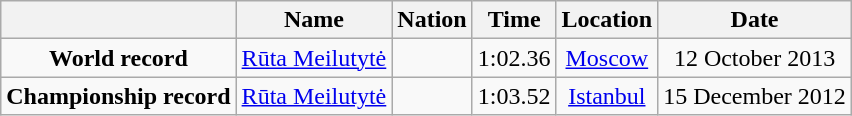<table class=wikitable style=text-align:center>
<tr>
<th></th>
<th>Name</th>
<th>Nation</th>
<th>Time</th>
<th>Location</th>
<th>Date</th>
</tr>
<tr>
<td><strong>World record</strong></td>
<td align=left><a href='#'>Rūta Meilutytė</a></td>
<td align=left></td>
<td align=left>1:02.36</td>
<td><a href='#'>Moscow</a></td>
<td>12 October 2013</td>
</tr>
<tr>
<td><strong>Championship record</strong></td>
<td align=left><a href='#'>Rūta Meilutytė</a></td>
<td align=left></td>
<td align=left>1:03.52</td>
<td><a href='#'>Istanbul</a></td>
<td>15 December 2012</td>
</tr>
</table>
